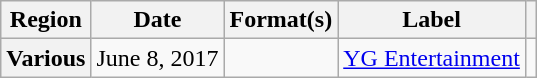<table class="wikitable plainrowheaders">
<tr>
<th scope="col">Region</th>
<th scope="col">Date</th>
<th scope="col">Format(s)</th>
<th scope="col">Label</th>
<th scope="col"></th>
</tr>
<tr>
<th scope="row">Various</th>
<td>June 8, 2017</td>
<td></td>
<td rowspan="2" scope="row"><a href='#'>YG Entertainment</a></td>
<td align="center"></td>
</tr>
</table>
